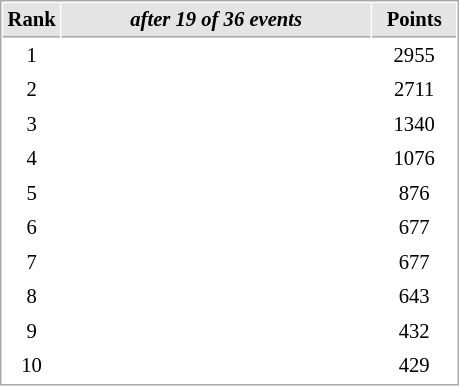<table cellspacing="1" cellpadding="3" style="border:1px solid #AAAAAA;font-size:86%">
<tr style="background-color: #E4E4E4;">
<th style="border-bottom:1px solid #AAAAAA; width: 10px;">Rank</th>
<th style="border-bottom:1px solid #AAAAAA; width: 200px;"><em>after 19 of 36 events</em></th>
<th style="border-bottom:1px solid #AAAAAA; width: 50px;">Points</th>
</tr>
<tr>
<td align=center>1</td>
<td></td>
<td align=center>2955</td>
</tr>
<tr>
<td align=center>2</td>
<td></td>
<td align=center>2711</td>
</tr>
<tr>
<td align=center>3</td>
<td></td>
<td align=center>1340</td>
</tr>
<tr>
<td align=center>4</td>
<td></td>
<td align=center>1076</td>
</tr>
<tr>
<td align=center>5</td>
<td></td>
<td align=center>876</td>
</tr>
<tr>
<td align=center>6</td>
<td></td>
<td align=center>677</td>
</tr>
<tr>
<td align=center>7</td>
<td></td>
<td align=center>677</td>
</tr>
<tr>
<td align=center>8</td>
<td></td>
<td align=center>643</td>
</tr>
<tr>
<td align=center>9</td>
<td></td>
<td align=center>432</td>
</tr>
<tr>
<td align=center>10</td>
<td></td>
<td align=center>429</td>
</tr>
</table>
